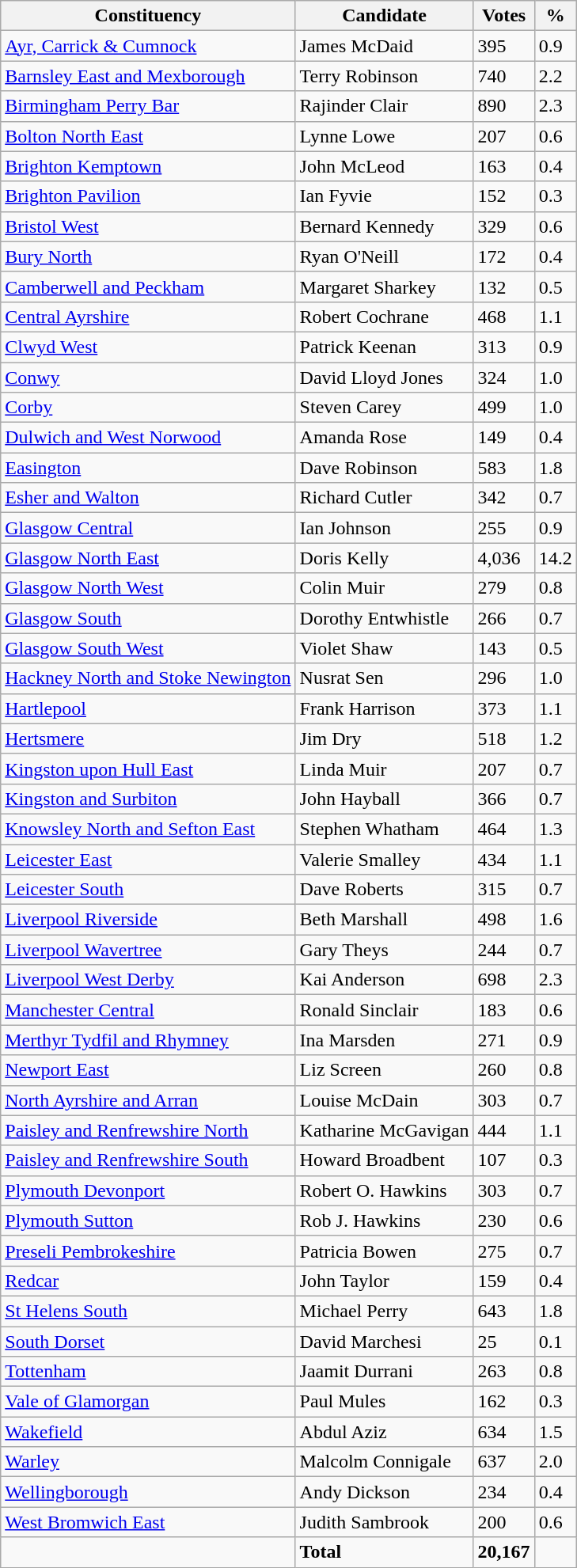<table class="wikitable sortable">
<tr>
<th>Constituency</th>
<th>Candidate</th>
<th>Votes</th>
<th>%</th>
</tr>
<tr>
<td><a href='#'>Ayr, Carrick & Cumnock</a></td>
<td>James McDaid</td>
<td>395</td>
<td>0.9</td>
</tr>
<tr>
<td><a href='#'>Barnsley East and Mexborough</a></td>
<td>Terry Robinson</td>
<td>740</td>
<td>2.2</td>
</tr>
<tr>
<td><a href='#'>Birmingham Perry Bar</a></td>
<td>Rajinder Clair</td>
<td>890</td>
<td>2.3</td>
</tr>
<tr>
<td><a href='#'>Bolton North East</a></td>
<td>Lynne Lowe</td>
<td>207</td>
<td>0.6</td>
</tr>
<tr>
<td><a href='#'>Brighton Kemptown</a></td>
<td>John McLeod</td>
<td>163</td>
<td>0.4</td>
</tr>
<tr>
<td><a href='#'>Brighton Pavilion</a></td>
<td>Ian Fyvie</td>
<td>152</td>
<td>0.3</td>
</tr>
<tr>
<td><a href='#'>Bristol West</a></td>
<td>Bernard Kennedy</td>
<td>329</td>
<td>0.6</td>
</tr>
<tr>
<td><a href='#'>Bury North</a></td>
<td>Ryan O'Neill</td>
<td>172</td>
<td>0.4</td>
</tr>
<tr>
<td><a href='#'>Camberwell and Peckham</a></td>
<td>Margaret Sharkey</td>
<td>132</td>
<td>0.5</td>
</tr>
<tr>
<td><a href='#'>Central Ayrshire</a></td>
<td>Robert Cochrane</td>
<td>468</td>
<td>1.1</td>
</tr>
<tr>
<td><a href='#'>Clwyd West</a></td>
<td>Patrick Keenan</td>
<td>313</td>
<td>0.9</td>
</tr>
<tr>
<td><a href='#'>Conwy</a></td>
<td>David Lloyd Jones</td>
<td>324</td>
<td>1.0</td>
</tr>
<tr>
<td><a href='#'>Corby</a></td>
<td>Steven Carey</td>
<td>499</td>
<td>1.0</td>
</tr>
<tr>
<td><a href='#'>Dulwich and West Norwood</a></td>
<td>Amanda Rose</td>
<td>149</td>
<td>0.4</td>
</tr>
<tr>
<td><a href='#'>Easington</a></td>
<td>Dave Robinson</td>
<td>583</td>
<td>1.8</td>
</tr>
<tr>
<td><a href='#'>Esher and Walton</a></td>
<td>Richard Cutler</td>
<td>342</td>
<td>0.7</td>
</tr>
<tr>
<td><a href='#'>Glasgow Central</a></td>
<td>Ian Johnson</td>
<td>255</td>
<td>0.9</td>
</tr>
<tr>
<td><a href='#'>Glasgow North East</a></td>
<td>Doris Kelly</td>
<td>4,036</td>
<td>14.2</td>
</tr>
<tr>
<td><a href='#'>Glasgow North West</a></td>
<td>Colin Muir</td>
<td>279</td>
<td>0.8</td>
</tr>
<tr>
<td><a href='#'>Glasgow South</a></td>
<td>Dorothy Entwhistle</td>
<td>266</td>
<td>0.7</td>
</tr>
<tr>
<td><a href='#'>Glasgow South West</a></td>
<td>Violet Shaw</td>
<td>143</td>
<td>0.5</td>
</tr>
<tr>
<td><a href='#'>Hackney North and Stoke Newington</a></td>
<td>Nusrat Sen</td>
<td>296</td>
<td>1.0</td>
</tr>
<tr>
<td><a href='#'>Hartlepool</a></td>
<td>Frank Harrison</td>
<td>373</td>
<td>1.1</td>
</tr>
<tr>
<td><a href='#'>Hertsmere</a></td>
<td>Jim Dry</td>
<td>518</td>
<td>1.2</td>
</tr>
<tr>
<td><a href='#'>Kingston upon Hull East</a></td>
<td>Linda Muir</td>
<td>207</td>
<td>0.7</td>
</tr>
<tr>
<td><a href='#'>Kingston and Surbiton</a></td>
<td>John Hayball</td>
<td>366</td>
<td>0.7</td>
</tr>
<tr>
<td><a href='#'>Knowsley North and Sefton East</a></td>
<td>Stephen Whatham</td>
<td>464</td>
<td>1.3</td>
</tr>
<tr>
<td><a href='#'>Leicester East</a></td>
<td>Valerie Smalley</td>
<td>434</td>
<td>1.1</td>
</tr>
<tr>
<td><a href='#'>Leicester South</a></td>
<td>Dave Roberts</td>
<td>315</td>
<td>0.7</td>
</tr>
<tr>
<td><a href='#'>Liverpool Riverside</a></td>
<td>Beth Marshall</td>
<td>498</td>
<td>1.6</td>
</tr>
<tr>
<td><a href='#'>Liverpool Wavertree</a></td>
<td>Gary Theys</td>
<td>244</td>
<td>0.7</td>
</tr>
<tr>
<td><a href='#'>Liverpool West Derby</a></td>
<td>Kai Anderson</td>
<td>698</td>
<td>2.3</td>
</tr>
<tr>
<td><a href='#'>Manchester Central</a></td>
<td>Ronald Sinclair</td>
<td>183</td>
<td>0.6</td>
</tr>
<tr>
<td><a href='#'>Merthyr Tydfil and Rhymney</a></td>
<td>Ina Marsden</td>
<td>271</td>
<td>0.9</td>
</tr>
<tr>
<td><a href='#'>Newport East</a></td>
<td>Liz Screen</td>
<td>260</td>
<td>0.8</td>
</tr>
<tr>
<td><a href='#'>North Ayrshire and Arran</a></td>
<td>Louise McDain</td>
<td>303</td>
<td>0.7</td>
</tr>
<tr>
<td><a href='#'>Paisley and Renfrewshire North</a></td>
<td>Katharine McGavigan</td>
<td>444</td>
<td>1.1</td>
</tr>
<tr>
<td><a href='#'>Paisley and Renfrewshire South</a></td>
<td>Howard Broadbent</td>
<td>107</td>
<td>0.3</td>
</tr>
<tr>
<td><a href='#'>Plymouth Devonport</a></td>
<td>Robert O. Hawkins</td>
<td>303</td>
<td>0.7</td>
</tr>
<tr>
<td><a href='#'>Plymouth Sutton</a></td>
<td>Rob J. Hawkins</td>
<td>230</td>
<td>0.6</td>
</tr>
<tr>
<td><a href='#'>Preseli Pembrokeshire</a></td>
<td>Patricia Bowen</td>
<td>275</td>
<td>0.7</td>
</tr>
<tr>
<td><a href='#'>Redcar</a></td>
<td>John Taylor</td>
<td>159</td>
<td>0.4</td>
</tr>
<tr>
<td><a href='#'>St Helens South</a></td>
<td>Michael Perry</td>
<td>643</td>
<td>1.8</td>
</tr>
<tr>
<td><a href='#'>South Dorset</a></td>
<td>David Marchesi</td>
<td>25</td>
<td>0.1</td>
</tr>
<tr>
<td><a href='#'>Tottenham</a></td>
<td>Jaamit Durrani</td>
<td>263</td>
<td>0.8</td>
</tr>
<tr>
<td><a href='#'>Vale of Glamorgan</a></td>
<td>Paul Mules</td>
<td>162</td>
<td>0.3</td>
</tr>
<tr>
<td><a href='#'>Wakefield</a></td>
<td>Abdul Aziz</td>
<td>634</td>
<td>1.5</td>
</tr>
<tr>
<td><a href='#'>Warley</a></td>
<td>Malcolm Connigale</td>
<td>637</td>
<td>2.0</td>
</tr>
<tr>
<td><a href='#'>Wellingborough</a></td>
<td>Andy Dickson</td>
<td>234</td>
<td>0.4</td>
</tr>
<tr>
<td><a href='#'>West Bromwich East</a></td>
<td>Judith Sambrook</td>
<td>200</td>
<td>0.6</td>
</tr>
<tr>
<td></td>
<td><strong>Total</strong></td>
<td><strong>20,167</strong></td>
<td></td>
</tr>
</table>
